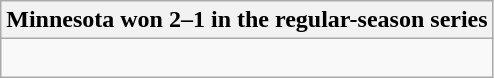<table class="wikitable collapsible collapsed">
<tr>
<th>Minnesota won 2–1 in the regular-season series</th>
</tr>
<tr>
<td><br>

</td>
</tr>
</table>
